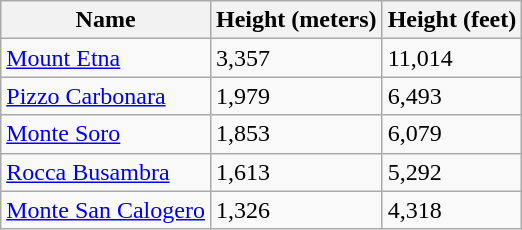<table class="wikitable">
<tr>
<th>Name</th>
<th>Height (meters)</th>
<th>Height (feet)</th>
</tr>
<tr>
<td><a href='#'>Mount Etna</a></td>
<td>3,357</td>
<td>11,014</td>
</tr>
<tr>
<td><a href='#'>Pizzo Carbonara</a></td>
<td>1,979</td>
<td>6,493</td>
</tr>
<tr>
<td><a href='#'>Monte Soro</a></td>
<td>1,853</td>
<td>6,079</td>
</tr>
<tr>
<td><a href='#'>Rocca Busambra</a></td>
<td>1,613</td>
<td>5,292</td>
</tr>
<tr>
<td><a href='#'>Monte San Calogero</a></td>
<td>1,326</td>
<td>4,318</td>
</tr>
</table>
